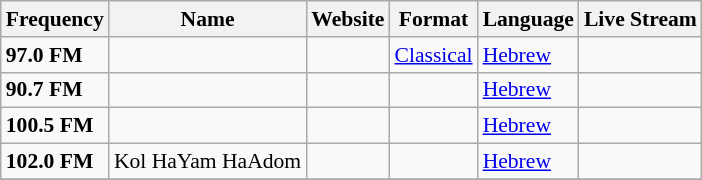<table class="wikitable" style="font-size: 90%;">
<tr>
<th>Frequency</th>
<th>Name</th>
<th>Website</th>
<th>Format</th>
<th>Language</th>
<th>Live Stream</th>
</tr>
<tr>
<td><strong>97.0 FM</strong></td>
<td></td>
<td></td>
<td><a href='#'>Classical</a></td>
<td><a href='#'>Hebrew</a></td>
<td></td>
</tr>
<tr>
<td><strong>90.7 FM</strong></td>
<td></td>
<td></td>
<td></td>
<td><a href='#'>Hebrew</a></td>
<td></td>
</tr>
<tr>
<td><strong>100.5 FM</strong></td>
<td></td>
<td></td>
<td></td>
<td><a href='#'>Hebrew</a></td>
<td></td>
</tr>
<tr>
<td><strong>102.0 FM</strong></td>
<td>Kol HaYam HaAdom</td>
<td></td>
<td></td>
<td><a href='#'>Hebrew</a></td>
<td></td>
</tr>
<tr>
</tr>
</table>
